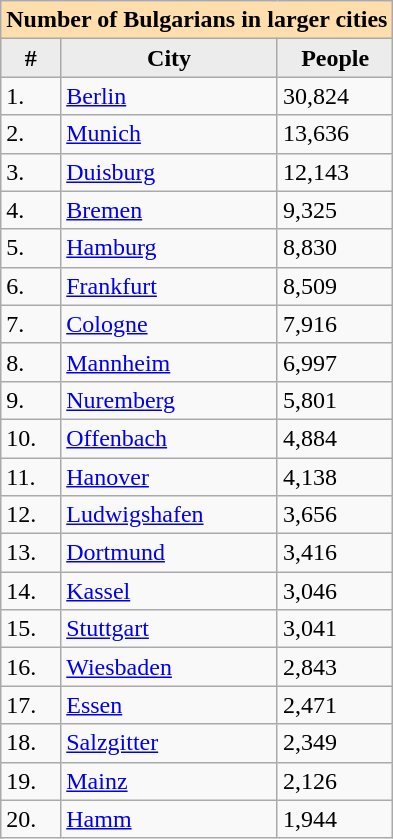<table class="wikitable">
<tr>
<td colspan="10"  style="text-align:center; background:#ffdead;"><strong>Number of Bulgarians in larger cities </strong></td>
</tr>
<tr style="background:#ddd;">
<th style="background:#ececec;">#</th>
<th style="background:#ececec;">City</th>
<th style="background:#ececec;">People</th>
</tr>
<tr style="text-align:left;">
<td>1.</td>
<td><a href='#'>Berlin</a></td>
<td>30,824</td>
</tr>
<tr style="text-align:left;">
<td>2.</td>
<td><a href='#'>Munich</a></td>
<td>13,636</td>
</tr>
<tr style="text-align:left;">
<td>3.</td>
<td><a href='#'>Duisburg</a></td>
<td>12,143</td>
</tr>
<tr style="text-align:left;">
<td>4.</td>
<td><a href='#'>Bremen</a></td>
<td>9,325</td>
</tr>
<tr style="text-align:left;">
<td>5.</td>
<td><a href='#'>Hamburg</a></td>
<td>8,830</td>
</tr>
<tr style="text-align:left;">
<td>6.</td>
<td><a href='#'>Frankfurt</a></td>
<td>8,509</td>
</tr>
<tr style="text-align:left;">
<td>7.</td>
<td><a href='#'>Cologne</a></td>
<td>7,916</td>
</tr>
<tr style="text-align:left;">
<td>8.</td>
<td><a href='#'>Mannheim</a></td>
<td>6,997</td>
</tr>
<tr style="text-align:left;">
<td>9.</td>
<td><a href='#'>Nuremberg</a></td>
<td>5,801</td>
</tr>
<tr style="text-align:left;">
<td>10.</td>
<td><a href='#'>Offenbach</a></td>
<td>4,884</td>
</tr>
<tr style="text-align:left;">
<td>11.</td>
<td><a href='#'>Hanover</a></td>
<td>4,138</td>
</tr>
<tr style="text-align:left;">
<td>12.</td>
<td><a href='#'>Ludwigshafen</a></td>
<td>3,656</td>
</tr>
<tr style="text-align:left;">
<td>13.</td>
<td><a href='#'>Dortmund</a></td>
<td>3,416</td>
</tr>
<tr style="text-align:left;">
<td>14.</td>
<td><a href='#'>Kassel</a></td>
<td>3,046</td>
</tr>
<tr style="text-align:left;">
<td>15.</td>
<td><a href='#'>Stuttgart</a></td>
<td>3,041</td>
</tr>
<tr style="text-align:left;">
<td>16.</td>
<td><a href='#'>Wiesbaden</a></td>
<td>2,843</td>
</tr>
<tr style="text-align:left;">
<td>17.</td>
<td><a href='#'>Essen</a></td>
<td>2,471</td>
</tr>
<tr style="text-align:left;">
<td>18.</td>
<td><a href='#'>Salzgitter</a></td>
<td>2,349</td>
</tr>
<tr style="text-align:left;">
<td>19.</td>
<td><a href='#'>Mainz</a></td>
<td>2,126</td>
</tr>
<tr style="text-align:left;">
<td>20.</td>
<td><a href='#'>Hamm</a></td>
<td>1,944</td>
</tr>
</table>
